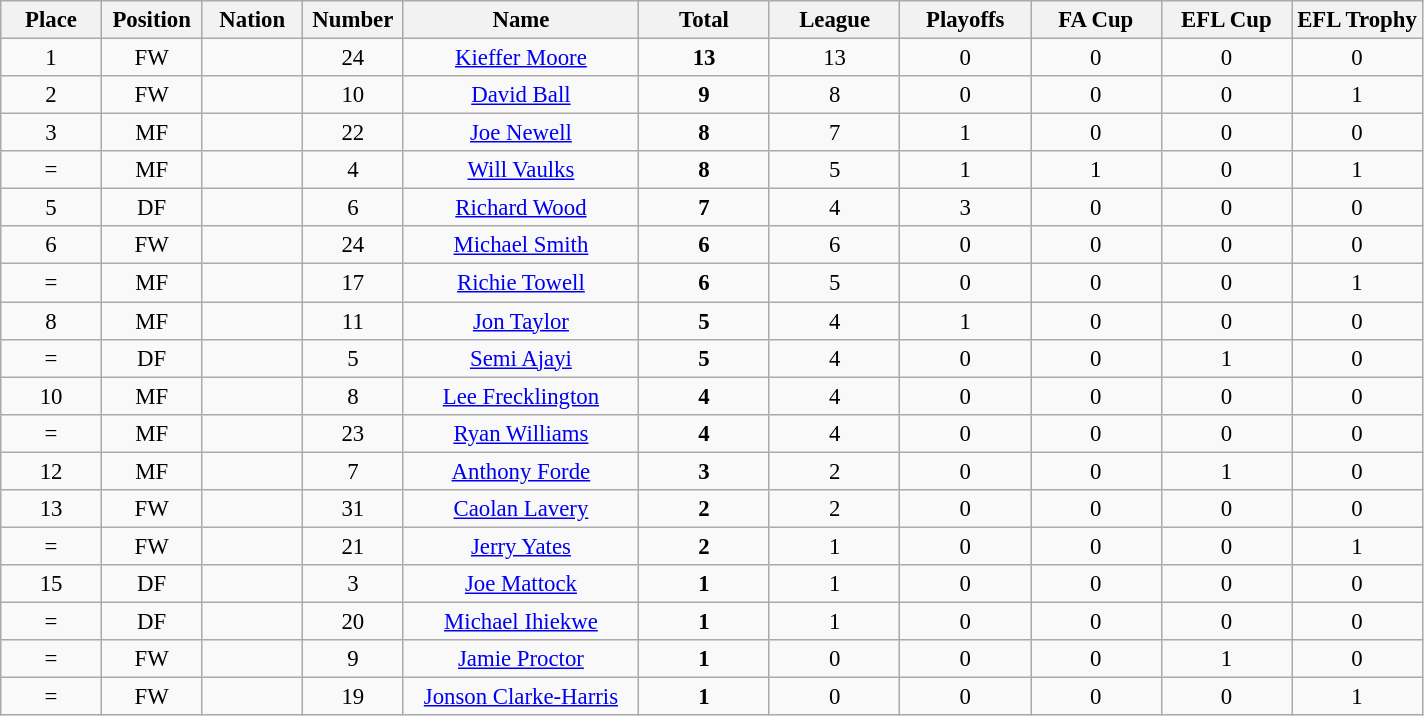<table class="wikitable" style="font-size: 95%; text-align: center;">
<tr>
<th width=60>Place</th>
<th width=60>Position</th>
<th width=60>Nation</th>
<th width=60>Number</th>
<th width=150>Name</th>
<th width=80>Total</th>
<th width=80>League</th>
<th width=80>Playoffs</th>
<th width=80>FA Cup</th>
<th width=80>EFL Cup</th>
<th width=80>EFL Trophy</th>
</tr>
<tr>
<td>1</td>
<td>FW</td>
<td></td>
<td>24</td>
<td><a href='#'>Kieffer Moore</a></td>
<td><strong>13</strong></td>
<td>13</td>
<td>0</td>
<td>0</td>
<td>0</td>
<td>0</td>
</tr>
<tr>
<td>2</td>
<td>FW</td>
<td></td>
<td>10</td>
<td><a href='#'>David Ball</a></td>
<td><strong>9</strong></td>
<td>8</td>
<td>0</td>
<td>0</td>
<td>0</td>
<td>1</td>
</tr>
<tr>
<td>3</td>
<td>MF</td>
<td></td>
<td>22</td>
<td><a href='#'>Joe Newell</a></td>
<td><strong>8</strong></td>
<td>7</td>
<td>1</td>
<td>0</td>
<td>0</td>
<td>0</td>
</tr>
<tr>
<td>=</td>
<td>MF</td>
<td></td>
<td>4</td>
<td><a href='#'>Will Vaulks</a></td>
<td><strong>8</strong></td>
<td>5</td>
<td>1</td>
<td>1</td>
<td>0</td>
<td>1</td>
</tr>
<tr>
<td>5</td>
<td>DF</td>
<td></td>
<td>6</td>
<td><a href='#'>Richard Wood</a></td>
<td><strong>7</strong></td>
<td>4</td>
<td>3</td>
<td>0</td>
<td>0</td>
<td>0</td>
</tr>
<tr>
<td>6</td>
<td>FW</td>
<td></td>
<td>24</td>
<td><a href='#'>Michael Smith</a></td>
<td><strong>6</strong></td>
<td>6</td>
<td>0</td>
<td>0</td>
<td>0</td>
<td>0</td>
</tr>
<tr>
<td>=</td>
<td>MF</td>
<td></td>
<td>17</td>
<td><a href='#'>Richie Towell</a></td>
<td><strong>6</strong></td>
<td>5</td>
<td>0</td>
<td>0</td>
<td>0</td>
<td>1</td>
</tr>
<tr>
<td>8</td>
<td>MF</td>
<td></td>
<td>11</td>
<td><a href='#'>Jon Taylor</a></td>
<td><strong>5</strong></td>
<td>4</td>
<td>1</td>
<td>0</td>
<td>0</td>
<td>0</td>
</tr>
<tr>
<td>=</td>
<td>DF</td>
<td></td>
<td>5</td>
<td><a href='#'>Semi Ajayi</a></td>
<td><strong>5</strong></td>
<td>4</td>
<td>0</td>
<td>0</td>
<td>1</td>
<td>0</td>
</tr>
<tr>
<td>10</td>
<td>MF</td>
<td></td>
<td>8</td>
<td><a href='#'>Lee Frecklington</a></td>
<td><strong>4</strong></td>
<td>4</td>
<td>0</td>
<td>0</td>
<td>0</td>
<td>0</td>
</tr>
<tr>
<td>=</td>
<td>MF</td>
<td></td>
<td>23</td>
<td><a href='#'>Ryan Williams</a></td>
<td><strong>4</strong></td>
<td>4</td>
<td>0</td>
<td>0</td>
<td>0</td>
<td>0</td>
</tr>
<tr>
<td>12</td>
<td>MF</td>
<td></td>
<td>7</td>
<td><a href='#'>Anthony Forde</a></td>
<td><strong>3</strong></td>
<td>2</td>
<td>0</td>
<td>0</td>
<td>1</td>
<td>0</td>
</tr>
<tr>
<td>13</td>
<td>FW</td>
<td></td>
<td>31</td>
<td><a href='#'>Caolan Lavery</a></td>
<td><strong>2</strong></td>
<td>2</td>
<td>0</td>
<td>0</td>
<td>0</td>
<td>0</td>
</tr>
<tr>
<td>=</td>
<td>FW</td>
<td></td>
<td>21</td>
<td><a href='#'>Jerry Yates</a></td>
<td><strong>2</strong></td>
<td>1</td>
<td>0</td>
<td>0</td>
<td>0</td>
<td>1</td>
</tr>
<tr>
<td>15</td>
<td>DF</td>
<td></td>
<td>3</td>
<td><a href='#'>Joe Mattock</a></td>
<td><strong>1</strong></td>
<td>1</td>
<td>0</td>
<td>0</td>
<td>0</td>
<td>0</td>
</tr>
<tr>
<td>=</td>
<td>DF</td>
<td></td>
<td>20</td>
<td><a href='#'>Michael Ihiekwe</a></td>
<td><strong>1</strong></td>
<td>1</td>
<td>0</td>
<td>0</td>
<td>0</td>
<td>0</td>
</tr>
<tr>
<td>=</td>
<td>FW</td>
<td></td>
<td>9</td>
<td><a href='#'>Jamie Proctor</a></td>
<td><strong>1</strong></td>
<td>0</td>
<td>0</td>
<td>0</td>
<td>1</td>
<td>0</td>
</tr>
<tr>
<td>=</td>
<td>FW</td>
<td></td>
<td>19</td>
<td><a href='#'>Jonson Clarke-Harris</a></td>
<td><strong>1</strong></td>
<td>0</td>
<td>0</td>
<td>0</td>
<td>0</td>
<td>1</td>
</tr>
</table>
